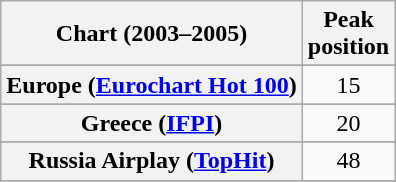<table class="wikitable sortable plainrowheaders" style="text-align:center">
<tr>
<th scope="col">Chart (2003–2005)</th>
<th scope="col">Peak<br>position</th>
</tr>
<tr>
</tr>
<tr>
</tr>
<tr>
</tr>
<tr>
<th scope="row">Europe (<a href='#'>Eurochart Hot 100</a>)</th>
<td>15</td>
</tr>
<tr>
</tr>
<tr>
<th scope="row">Greece (<a href='#'>IFPI</a>)</th>
<td>20</td>
</tr>
<tr>
</tr>
<tr>
</tr>
<tr>
</tr>
<tr>
</tr>
<tr>
<th scope="row">Russia Airplay (<a href='#'>TopHit</a>)</th>
<td>48</td>
</tr>
<tr>
</tr>
<tr>
</tr>
<tr>
</tr>
<tr>
</tr>
<tr>
</tr>
<tr>
</tr>
</table>
